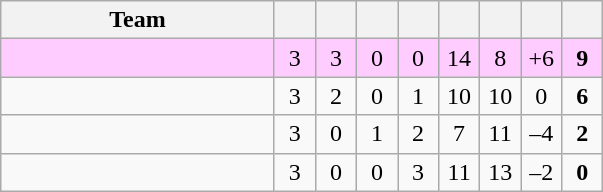<table class="wikitable" style="text-align: center;">
<tr>
<th style="width:175px;">Team</th>
<th width="20"></th>
<th width="20"></th>
<th width="20"></th>
<th width="20"></th>
<th width="20"></th>
<th width="20"></th>
<th width="20"></th>
<th width="20"></th>
</tr>
<tr style="background:#fcf;">
<td align=left></td>
<td>3</td>
<td>3</td>
<td>0</td>
<td>0</td>
<td>14</td>
<td>8</td>
<td>+6</td>
<td><strong>9</strong></td>
</tr>
<tr>
<td align=left></td>
<td>3</td>
<td>2</td>
<td>0</td>
<td>1</td>
<td>10</td>
<td>10</td>
<td>0</td>
<td><strong>6</strong></td>
</tr>
<tr>
<td align=left></td>
<td>3</td>
<td>0</td>
<td>1</td>
<td>2</td>
<td>7</td>
<td>11</td>
<td>–4</td>
<td><strong>2</strong></td>
</tr>
<tr>
<td align=left></td>
<td>3</td>
<td>0</td>
<td>0</td>
<td>3</td>
<td>11</td>
<td>13</td>
<td>–2</td>
<td><strong>0</strong></td>
</tr>
</table>
